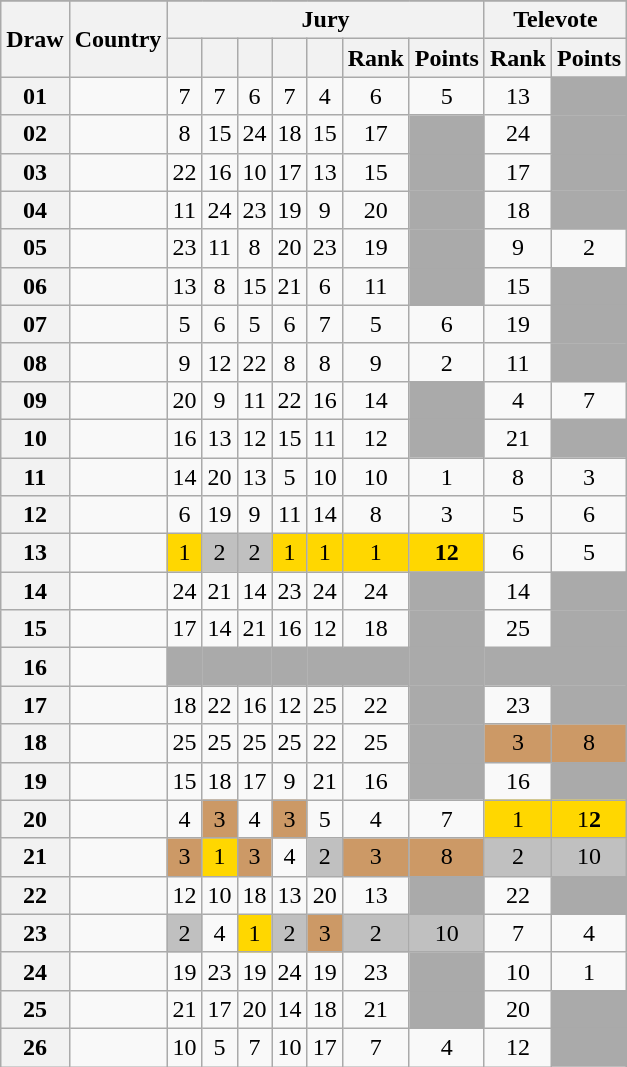<table class="sortable wikitable collapsible plainrowheaders" style="text-align:center;">
<tr>
</tr>
<tr>
<th scope="col" rowspan="2">Draw</th>
<th scope="col" rowspan="2">Country</th>
<th scope="col" colspan="7">Jury</th>
<th scope="col" colspan="2">Televote</th>
</tr>
<tr>
<th scope="col"><small></small></th>
<th scope="col"><small></small></th>
<th scope="col"><small></small></th>
<th scope="col"><small></small></th>
<th scope="col"><small></small></th>
<th scope="col">Rank</th>
<th scope="col">Points</th>
<th scope="col">Rank</th>
<th scope="col">Points</th>
</tr>
<tr>
<th scope="row" style="text-align:center;">01</th>
<td style="text-align:left;"></td>
<td>7</td>
<td>7</td>
<td>6</td>
<td>7</td>
<td>4</td>
<td>6</td>
<td>5</td>
<td>13</td>
<td style="background:#AAAAAA;"></td>
</tr>
<tr>
<th scope="row" style="text-align:center;">02</th>
<td style="text-align:left;"></td>
<td>8</td>
<td>15</td>
<td>24</td>
<td>18</td>
<td>15</td>
<td>17</td>
<td style="background:#AAAAAA;"></td>
<td>24</td>
<td style="background:#AAAAAA;"></td>
</tr>
<tr>
<th scope="row" style="text-align:center;">03</th>
<td style="text-align:left;"></td>
<td>22</td>
<td>16</td>
<td>10</td>
<td>17</td>
<td>13</td>
<td>15</td>
<td style="background:#AAAAAA;"></td>
<td>17</td>
<td style="background:#AAAAAA;"></td>
</tr>
<tr>
<th scope="row" style="text-align:center;">04</th>
<td style="text-align:left;"></td>
<td>11</td>
<td>24</td>
<td>23</td>
<td>19</td>
<td>9</td>
<td>20</td>
<td style="background:#AAAAAA;"></td>
<td>18</td>
<td style="background:#AAAAAA;"></td>
</tr>
<tr>
<th scope="row" style="text-align:center;">05</th>
<td style="text-align:left;"></td>
<td>23</td>
<td>11</td>
<td>8</td>
<td>20</td>
<td>23</td>
<td>19</td>
<td style="background:#AAAAAA;"></td>
<td>9</td>
<td>2</td>
</tr>
<tr>
<th scope="row" style="text-align:center;">06</th>
<td style="text-align:left;"></td>
<td>13</td>
<td>8</td>
<td>15</td>
<td>21</td>
<td>6</td>
<td>11</td>
<td style="background:#AAAAAA;"></td>
<td>15</td>
<td style="background:#AAAAAA;"></td>
</tr>
<tr>
<th scope="row" style="text-align:center;">07</th>
<td style="text-align:left;"></td>
<td>5</td>
<td>6</td>
<td>5</td>
<td>6</td>
<td>7</td>
<td>5</td>
<td>6</td>
<td>19</td>
<td style="background:#AAAAAA;"></td>
</tr>
<tr>
<th scope="row" style="text-align:center;">08</th>
<td style="text-align:left;"></td>
<td>9</td>
<td>12</td>
<td>22</td>
<td>8</td>
<td>8</td>
<td>9</td>
<td>2</td>
<td>11</td>
<td style="background:#AAAAAA;"></td>
</tr>
<tr>
<th scope="row" style="text-align:center;">09</th>
<td style="text-align:left;"></td>
<td>20</td>
<td>9</td>
<td>11</td>
<td>22</td>
<td>16</td>
<td>14</td>
<td style="background:#AAAAAA;"></td>
<td>4</td>
<td>7</td>
</tr>
<tr>
<th scope="row" style="text-align:center;">10</th>
<td style="text-align:left;"></td>
<td>16</td>
<td>13</td>
<td>12</td>
<td>15</td>
<td>11</td>
<td>12</td>
<td style="background:#AAAAAA;"></td>
<td>21</td>
<td style="background:#AAAAAA;"></td>
</tr>
<tr>
<th scope="row" style="text-align:center;">11</th>
<td style="text-align:left;"></td>
<td>14</td>
<td>20</td>
<td>13</td>
<td>5</td>
<td>10</td>
<td>10</td>
<td>1</td>
<td>8</td>
<td>3</td>
</tr>
<tr>
<th scope="row" style="text-align:center;">12</th>
<td style="text-align:left;"></td>
<td>6</td>
<td>19</td>
<td>9</td>
<td>11</td>
<td>14</td>
<td>8</td>
<td>3</td>
<td>5</td>
<td>6</td>
</tr>
<tr>
<th scope="row" style="text-align:center;">13</th>
<td style="text-align:left;"></td>
<td style="background:gold;">1</td>
<td style="background:silver;">2</td>
<td style="background:silver;">2</td>
<td style="background:gold;">1</td>
<td style="background:gold;">1</td>
<td style="background:gold;">1</td>
<td style="background:gold;"><strong>12</strong></td>
<td>6</td>
<td>5</td>
</tr>
<tr>
<th scope="row" style="text-align:center;">14</th>
<td style="text-align:left;"></td>
<td>24</td>
<td>21</td>
<td>14</td>
<td>23</td>
<td>24</td>
<td>24</td>
<td style="background:#AAAAAA;"></td>
<td>14</td>
<td style="background:#AAAAAA;"></td>
</tr>
<tr>
<th scope="row" style="text-align:center;">15</th>
<td style="text-align:left;"></td>
<td>17</td>
<td>14</td>
<td>21</td>
<td>16</td>
<td>12</td>
<td>18</td>
<td style="background:#AAAAAA;"></td>
<td>25</td>
<td style="background:#AAAAAA;"></td>
</tr>
<tr class="sortbottom">
<th scope="row" style="text-align:center;">16</th>
<td style="text-align:left;"></td>
<td style="background:#AAAAAA;"></td>
<td style="background:#AAAAAA;"></td>
<td style="background:#AAAAAA;"></td>
<td style="background:#AAAAAA;"></td>
<td style="background:#AAAAAA;"></td>
<td style="background:#AAAAAA;"></td>
<td style="background:#AAAAAA;"></td>
<td style="background:#AAAAAA;"></td>
<td style="background:#AAAAAA;"></td>
</tr>
<tr>
<th scope="row" style="text-align:center;">17</th>
<td style="text-align:left;"></td>
<td>18</td>
<td>22</td>
<td>16</td>
<td>12</td>
<td>25</td>
<td>22</td>
<td style="background:#AAAAAA;"></td>
<td>23</td>
<td style="background:#AAAAAA;"></td>
</tr>
<tr>
<th scope="row" style="text-align:center;">18</th>
<td style="text-align:left;"></td>
<td>25</td>
<td>25</td>
<td>25</td>
<td>25</td>
<td>22</td>
<td>25</td>
<td style="background:#AAAAAA;"></td>
<td style="background:#CC9966;">3</td>
<td style="background:#CC9966;">8</td>
</tr>
<tr>
<th scope="row" style="text-align:center;">19</th>
<td style="text-align:left;"></td>
<td>15</td>
<td>18</td>
<td>17</td>
<td>9</td>
<td>21</td>
<td>16</td>
<td style="background:#AAAAAA;"></td>
<td>16</td>
<td style="background:#AAAAAA;"></td>
</tr>
<tr>
<th scope="row" style="text-align:center;">20</th>
<td style="text-align:left;"></td>
<td>4</td>
<td style="background:#CC9966;">3</td>
<td>4</td>
<td style="background:#CC9966;">3</td>
<td>5</td>
<td>4</td>
<td>7</td>
<td style="background:gold;">1</td>
<td style="background:gold;">1<strong>2</strong></td>
</tr>
<tr>
<th scope="row" style="text-align:center;">21</th>
<td style="text-align:left;"></td>
<td style="background:#CC9966;">3</td>
<td style="background:gold;">1</td>
<td style="background:#CC9966;">3</td>
<td>4</td>
<td style="background:silver;">2</td>
<td style="background:#CC9966;">3</td>
<td style="background:#CC9966;">8</td>
<td style="background:silver;">2</td>
<td style="background:silver;">10</td>
</tr>
<tr>
<th scope="row" style="text-align:center;">22</th>
<td style="text-align:left;"></td>
<td>12</td>
<td>10</td>
<td>18</td>
<td>13</td>
<td>20</td>
<td>13</td>
<td style="background:#AAAAAA;"></td>
<td>22</td>
<td style="background:#AAAAAA;"></td>
</tr>
<tr>
<th scope="row" style="text-align:center;">23</th>
<td style="text-align:left;"></td>
<td style="background:silver;">2</td>
<td>4</td>
<td style="background:gold;">1</td>
<td style="background:silver;">2</td>
<td style="background:#CC9966;">3</td>
<td style="background:silver;">2</td>
<td style="background:silver;">10</td>
<td>7</td>
<td>4</td>
</tr>
<tr>
<th scope="row" style="text-align:center;">24</th>
<td style="text-align:left;"></td>
<td>19</td>
<td>23</td>
<td>19</td>
<td>24</td>
<td>19</td>
<td>23</td>
<td style="background:#AAAAAA;"></td>
<td>10</td>
<td>1</td>
</tr>
<tr>
<th scope="row" style="text-align:center;">25</th>
<td style="text-align:left;"></td>
<td>21</td>
<td>17</td>
<td>20</td>
<td>14</td>
<td>18</td>
<td>21</td>
<td style="background:#AAAAAA;"></td>
<td>20</td>
<td style="background:#AAAAAA;"></td>
</tr>
<tr>
<th scope="row" style="text-align:center;">26</th>
<td style="text-align:left;"></td>
<td>10</td>
<td>5</td>
<td>7</td>
<td>10</td>
<td>17</td>
<td>7</td>
<td>4</td>
<td>12</td>
<td style="background:#AAAAAA;"></td>
</tr>
</table>
